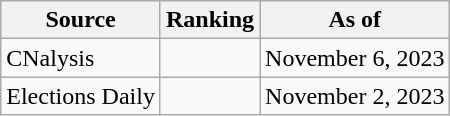<table class="wikitable" style="text-align:center">
<tr>
<th>Source</th>
<th>Ranking</th>
<th>As of</th>
</tr>
<tr>
<td align=left>CNalysis</td>
<td></td>
<td>November 6, 2023</td>
</tr>
<tr>
<td align=left>Elections Daily</td>
<td></td>
<td>November 2, 2023</td>
</tr>
</table>
